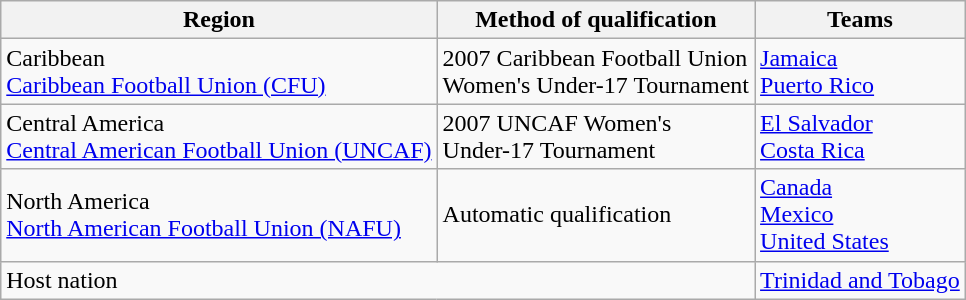<table class=wikitable>
<tr>
<th>Region</th>
<th>Method of qualification</th>
<th>Teams</th>
</tr>
<tr>
<td>Caribbean<br><a href='#'>Caribbean Football Union (CFU)</a></td>
<td>2007 Caribbean Football Union<br>Women's Under-17 Tournament</td>
<td> <a href='#'>Jamaica</a><br> <a href='#'>Puerto Rico</a></td>
</tr>
<tr>
<td>Central America<br><a href='#'>Central American Football Union (UNCAF)</a></td>
<td>2007 UNCAF Women's<br>Under-17 Tournament</td>
<td> <a href='#'>El Salvador</a><br> <a href='#'>Costa Rica</a></td>
</tr>
<tr>
<td>North America<br><a href='#'>North American Football Union (NAFU)</a></td>
<td>Automatic qualification</td>
<td> <a href='#'>Canada</a><br> <a href='#'>Mexico</a><br> <a href='#'>United States</a></td>
</tr>
<tr>
<td colspan=2>Host nation</td>
<td> <a href='#'>Trinidad and Tobago</a></td>
</tr>
</table>
